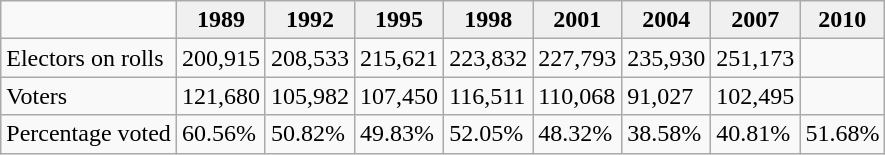<table class="wikitable">
<tr>
<td></td>
<td align="center" style="background:#f0f0f0;"><strong>1989</strong></td>
<td align="center" style="background:#f0f0f0;"><strong>1992</strong></td>
<td align="center" style="background:#f0f0f0;"><strong>1995</strong></td>
<td align="center" style="background:#f0f0f0;"><strong>1998</strong></td>
<td align="center" style="background:#f0f0f0;"><strong>2001</strong></td>
<td align="center" style="background:#f0f0f0;"><strong>2004</strong></td>
<td align="center" style="background:#f0f0f0;"><strong>2007</strong></td>
<td align="center" style="background:#f0f0f0;"><strong>2010</strong></td>
</tr>
<tr>
<td>Electors on rolls</td>
<td>200,915</td>
<td>208,533</td>
<td>215,621</td>
<td>223,832</td>
<td>227,793</td>
<td>235,930</td>
<td>251,173</td>
<td></td>
</tr>
<tr>
<td>Voters</td>
<td>121,680</td>
<td>105,982</td>
<td>107,450</td>
<td>116,511</td>
<td>110,068</td>
<td>91,027</td>
<td>102,495</td>
<td></td>
</tr>
<tr>
<td>Percentage voted</td>
<td>60.56%</td>
<td>50.82%</td>
<td>49.83%</td>
<td>52.05%</td>
<td>48.32%</td>
<td>38.58%</td>
<td>40.81%</td>
<td>51.68%</td>
</tr>
</table>
